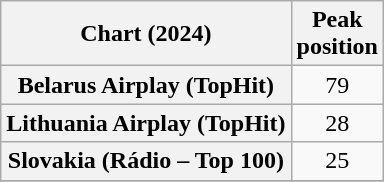<table class="wikitable sortable plainrowheaders" style="text-align:center">
<tr>
<th scope="col">Chart (2024)</th>
<th scope="col">Peak<br>position</th>
</tr>
<tr>
<th scope="row">Belarus Airplay (TopHit)</th>
<td>79</td>
</tr>
<tr>
<th scope="row">Lithuania Airplay (TopHit)</th>
<td>28</td>
</tr>
<tr>
<th scope="row">Slovakia (Rádio – Top 100)</th>
<td>25</td>
</tr>
<tr>
</tr>
</table>
